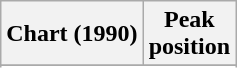<table class="wikitable sortable">
<tr>
<th align="left">Chart (1990)</th>
<th align="center">Peak<br>position</th>
</tr>
<tr>
</tr>
<tr>
</tr>
</table>
